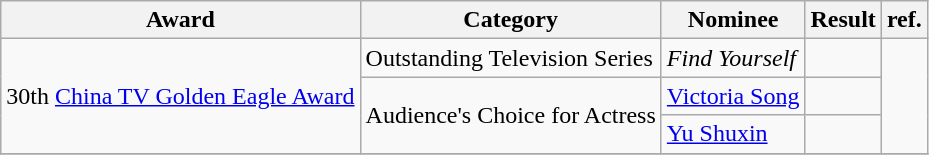<table class="wikitable">
<tr>
<th>Award</th>
<th>Category</th>
<th>Nominee</th>
<th>Result</th>
<th>ref.</th>
</tr>
<tr>
<td rowspan="3">30th <a href='#'>China TV Golden Eagle Award</a></td>
<td>Outstanding Television Series</td>
<td><em>Find Yourself</em></td>
<td></td>
<td rowspan="3"></td>
</tr>
<tr>
<td rowspan="2">Audience's Choice for Actress</td>
<td><a href='#'>Victoria Song</a></td>
<td></td>
</tr>
<tr>
<td Yu Shuxin><a href='#'>Yu Shuxin</a></td>
<td></td>
</tr>
<tr>
</tr>
</table>
